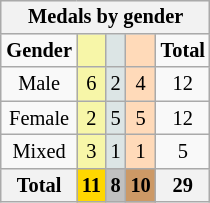<table class="wikitable" style="font-size:85%; float:right;clear:right;margin-left:1em;">
<tr style="background:#efefef;">
<th colspan=5>Medals by gender</th>
</tr>
<tr align=center>
<td><strong>Gender</strong></td>
<td style="background:#f7f6a8;"></td>
<td style="background:#dce5e5;"></td>
<td style="background:#ffdab9;"></td>
<td><strong>Total</strong></td>
</tr>
<tr align=center>
<td>Male</td>
<td style="background:#F7F6A8;">6</td>
<td style="background:#DCE5E5;">2</td>
<td style="background:#FFDAB9;">4</td>
<td>12</td>
</tr>
<tr align=center>
<td>Female</td>
<td style="background:#F7F6A8;">2</td>
<td style="background:#DCE5E5;">5</td>
<td style="background:#FFDAB9;">5</td>
<td>12</td>
</tr>
<tr align=center>
<td>Mixed</td>
<td style="background:#F7F6A8;">3</td>
<td style="background:#DCE5E5;">1</td>
<td style="background:#FFDAB9;">1</td>
<td>5</td>
</tr>
<tr align=center>
<th>Total</th>
<th style="background:gold;">11</th>
<th style="background:silver;">8</th>
<th style="background:#c96;">10</th>
<th>29</th>
</tr>
</table>
